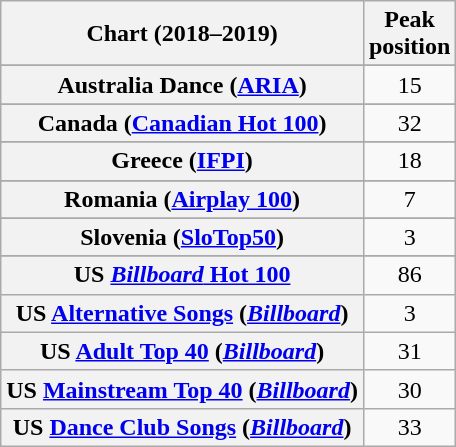<table class="wikitable sortable plainrowheaders" style="text-align:center">
<tr>
<th>Chart (2018–2019)</th>
<th>Peak<br>position</th>
</tr>
<tr>
</tr>
<tr>
<th scope="row">Australia Dance (<a href='#'>ARIA</a>)</th>
<td>15</td>
</tr>
<tr>
</tr>
<tr>
</tr>
<tr>
</tr>
<tr>
</tr>
<tr>
</tr>
<tr>
<th scope="row">Canada (<a href='#'>Canadian Hot 100</a>)</th>
<td>32</td>
</tr>
<tr>
</tr>
<tr>
</tr>
<tr>
</tr>
<tr>
</tr>
<tr>
</tr>
<tr>
<th scope="row">Greece (<a href='#'>IFPI</a>)</th>
<td>18</td>
</tr>
<tr>
</tr>
<tr>
</tr>
<tr>
</tr>
<tr>
</tr>
<tr>
</tr>
<tr>
</tr>
<tr>
</tr>
<tr>
</tr>
<tr>
</tr>
<tr>
<th scope="row">Romania (<a href='#'>Airplay 100</a>)</th>
<td>7</td>
</tr>
<tr>
</tr>
<tr>
</tr>
<tr>
</tr>
<tr>
<th scope="row">Slovenia (<a href='#'>SloTop50</a>)</th>
<td>3</td>
</tr>
<tr>
</tr>
<tr>
</tr>
<tr>
</tr>
<tr>
</tr>
<tr>
<th scope="row">US <a href='#'><em>Billboard</em> Hot 100</a></th>
<td>86</td>
</tr>
<tr>
<th scope="row">US <a href='#'>Alternative Songs</a> (<em><a href='#'>Billboard</a></em>)</th>
<td>3</td>
</tr>
<tr>
<th scope="row">US <a href='#'>Adult Top 40</a> (<em><a href='#'>Billboard</a></em>)</th>
<td>31</td>
</tr>
<tr>
<th scope="row">US <a href='#'>Mainstream Top 40</a> (<em><a href='#'>Billboard</a></em>)</th>
<td>30</td>
</tr>
<tr>
<th scope="row">US <a href='#'>Dance Club Songs</a> (<em><a href='#'>Billboard</a></em>)</th>
<td>33</td>
</tr>
</table>
